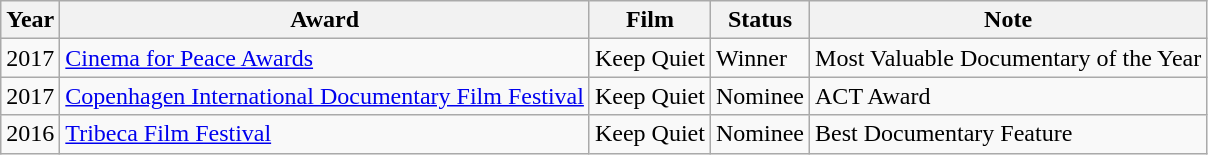<table class="wikitable sortable">
<tr>
<th>Year</th>
<th>Award</th>
<th>Film</th>
<th>Status</th>
<th>Note</th>
</tr>
<tr>
<td>2017</td>
<td><a href='#'>Cinema for Peace Awards</a></td>
<td>Keep Quiet</td>
<td>Winner</td>
<td>Most Valuable Documentary of the Year</td>
</tr>
<tr>
<td>2017</td>
<td><a href='#'>Copenhagen International Documentary Film Festival</a></td>
<td>Keep Quiet</td>
<td>Nominee</td>
<td>ACT Award</td>
</tr>
<tr>
<td>2016</td>
<td><a href='#'>Tribeca Film Festival</a></td>
<td>Keep Quiet</td>
<td>Nominee</td>
<td>Best Documentary Feature</td>
</tr>
</table>
